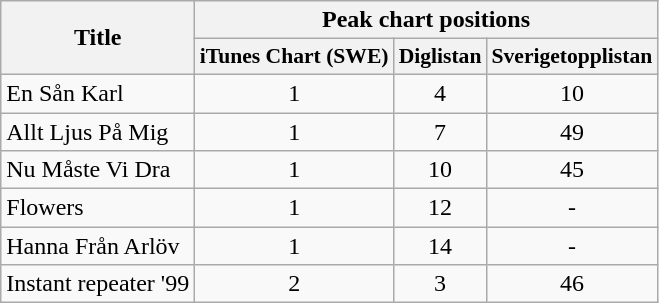<table class="wikitable sortable">
<tr>
<th scope="col" rowspan="2">Title</th>
<th scope="col" colspan="3">Peak chart positions</th>
</tr>
<tr>
<th scope="col" style="font-size:90%;">iTunes Chart (SWE)</th>
<th scope="col" style="font-size:90%;">Diglistan</th>
<th scope="col" style="font-size:90%;">Sverigetopplistan</th>
</tr>
<tr>
<td>En Sån Karl</td>
<td align="center">1</td>
<td align="center">4</td>
<td align="center">10</td>
</tr>
<tr>
<td>Allt Ljus På Mig</td>
<td align="center">1</td>
<td align="center">7</td>
<td align="center">49</td>
</tr>
<tr>
<td>Nu Måste Vi Dra</td>
<td align="center">1</td>
<td align="center">10</td>
<td align="center">45</td>
</tr>
<tr>
<td>Flowers</td>
<td align="center">1</td>
<td align="center">12</td>
<td align="center">-</td>
</tr>
<tr>
<td>Hanna Från Arlöv</td>
<td align="center">1</td>
<td align="center">14</td>
<td align="center">-</td>
</tr>
<tr>
<td>Instant repeater '99</td>
<td align="center">2</td>
<td align="center">3</td>
<td align="center">46</td>
</tr>
</table>
